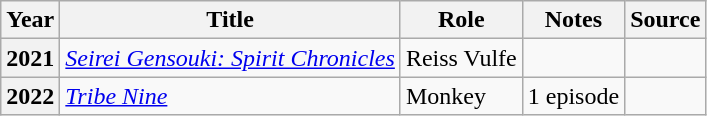<table class="wikitable sortable plainrowheaders">
<tr>
<th scope="col">Year</th>
<th scope="col">Title</th>
<th scope="col">Role</th>
<th scope="col" class="unsortable">Notes</th>
<th scope="col" class="unsortable">Source</th>
</tr>
<tr>
<th scope="row">2021</th>
<td><em><a href='#'>Seirei Gensouki: Spirit Chronicles</a></em></td>
<td>Reiss Vulfe</td>
<td></td>
<td></td>
</tr>
<tr>
<th scope="row">2022</th>
<td><em><a href='#'>Tribe Nine</a></em></td>
<td>Monkey</td>
<td>1 episode</td>
<td></td>
</tr>
</table>
